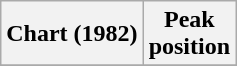<table class="wikitable sortable plainrowheaders" style="text-align:center">
<tr>
<th>Chart (1982)</th>
<th>Peak<br>position</th>
</tr>
<tr>
</tr>
</table>
